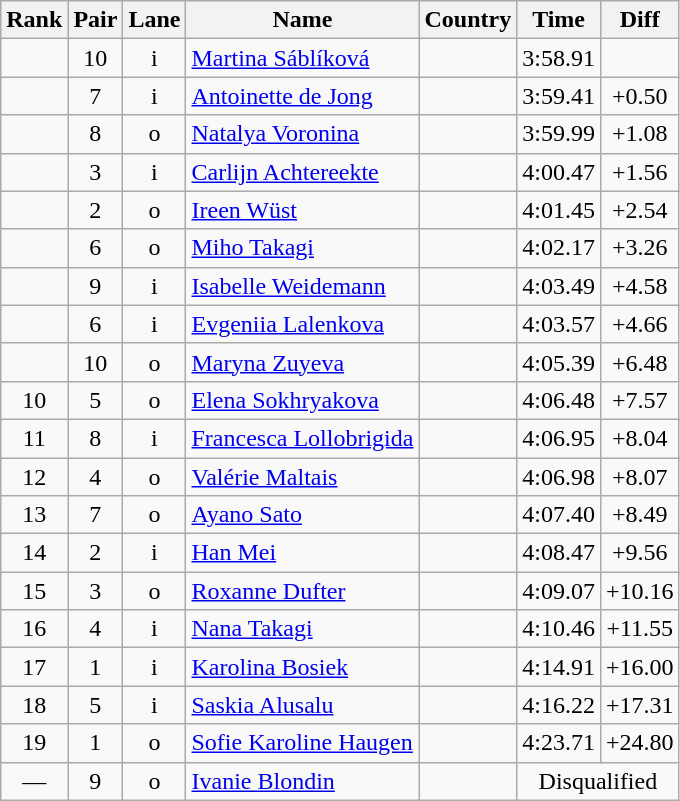<table class="wikitable sortable" style="text-align:center">
<tr>
<th>Rank</th>
<th>Pair</th>
<th>Lane</th>
<th>Name</th>
<th>Country</th>
<th>Time</th>
<th>Diff</th>
</tr>
<tr>
<td></td>
<td>10</td>
<td>i</td>
<td align=left><a href='#'>Martina Sáblíková</a></td>
<td align=left></td>
<td>3:58.91</td>
<td></td>
</tr>
<tr>
<td></td>
<td>7</td>
<td>i</td>
<td align=left><a href='#'>Antoinette de Jong</a></td>
<td align=left></td>
<td>3:59.41</td>
<td>+0.50</td>
</tr>
<tr>
<td></td>
<td>8</td>
<td>o</td>
<td align=left><a href='#'>Natalya Voronina</a></td>
<td align=left></td>
<td>3:59.99</td>
<td>+1.08</td>
</tr>
<tr>
<td></td>
<td>3</td>
<td>i</td>
<td align=left><a href='#'>Carlijn Achtereekte</a></td>
<td align=left></td>
<td>4:00.47</td>
<td>+1.56</td>
</tr>
<tr>
<td></td>
<td>2</td>
<td>o</td>
<td align=left><a href='#'>Ireen Wüst</a></td>
<td align=left></td>
<td>4:01.45</td>
<td>+2.54</td>
</tr>
<tr>
<td></td>
<td>6</td>
<td>o</td>
<td align=left><a href='#'>Miho Takagi</a></td>
<td align=left></td>
<td>4:02.17</td>
<td>+3.26</td>
</tr>
<tr>
<td></td>
<td>9</td>
<td>i</td>
<td align=left><a href='#'>Isabelle Weidemann</a></td>
<td align=left></td>
<td>4:03.49</td>
<td>+4.58</td>
</tr>
<tr>
<td></td>
<td>6</td>
<td>i</td>
<td align=left><a href='#'>Evgeniia Lalenkova</a></td>
<td align=left></td>
<td>4:03.57</td>
<td>+4.66</td>
</tr>
<tr>
<td></td>
<td>10</td>
<td>o</td>
<td align=left><a href='#'>Maryna Zuyeva</a></td>
<td align=left></td>
<td>4:05.39</td>
<td>+6.48</td>
</tr>
<tr>
<td>10</td>
<td>5</td>
<td>o</td>
<td align=left><a href='#'>Elena Sokhryakova</a></td>
<td align=left></td>
<td>4:06.48</td>
<td>+7.57</td>
</tr>
<tr>
<td>11</td>
<td>8</td>
<td>i</td>
<td align=left><a href='#'>Francesca Lollobrigida</a></td>
<td align=left></td>
<td>4:06.95</td>
<td>+8.04</td>
</tr>
<tr>
<td>12</td>
<td>4</td>
<td>o</td>
<td align=left><a href='#'>Valérie Maltais</a></td>
<td align=left></td>
<td>4:06.98</td>
<td>+8.07</td>
</tr>
<tr>
<td>13</td>
<td>7</td>
<td>o</td>
<td align=left><a href='#'>Ayano Sato</a></td>
<td align=left></td>
<td>4:07.40</td>
<td>+8.49</td>
</tr>
<tr>
<td>14</td>
<td>2</td>
<td>i</td>
<td align=left><a href='#'>Han Mei</a></td>
<td align=left></td>
<td>4:08.47</td>
<td>+9.56</td>
</tr>
<tr>
<td>15</td>
<td>3</td>
<td>o</td>
<td align=left><a href='#'>Roxanne Dufter</a></td>
<td align=left></td>
<td>4:09.07</td>
<td>+10.16</td>
</tr>
<tr>
<td>16</td>
<td>4</td>
<td>i</td>
<td align=left><a href='#'>Nana Takagi</a></td>
<td align=left></td>
<td>4:10.46</td>
<td>+11.55</td>
</tr>
<tr>
<td>17</td>
<td>1</td>
<td>i</td>
<td align=left><a href='#'>Karolina Bosiek</a></td>
<td align=left></td>
<td>4:14.91</td>
<td>+16.00</td>
</tr>
<tr>
<td>18</td>
<td>5</td>
<td>i</td>
<td align=left><a href='#'>Saskia Alusalu</a></td>
<td align=left></td>
<td>4:16.22</td>
<td>+17.31</td>
</tr>
<tr>
<td>19</td>
<td>1</td>
<td>o</td>
<td align=left><a href='#'>Sofie Karoline Haugen</a></td>
<td align=left></td>
<td>4:23.71</td>
<td>+24.80</td>
</tr>
<tr>
<td>—</td>
<td>9</td>
<td>o</td>
<td align=left><a href='#'>Ivanie Blondin</a></td>
<td align=left></td>
<td colspan=2>Disqualified</td>
</tr>
</table>
